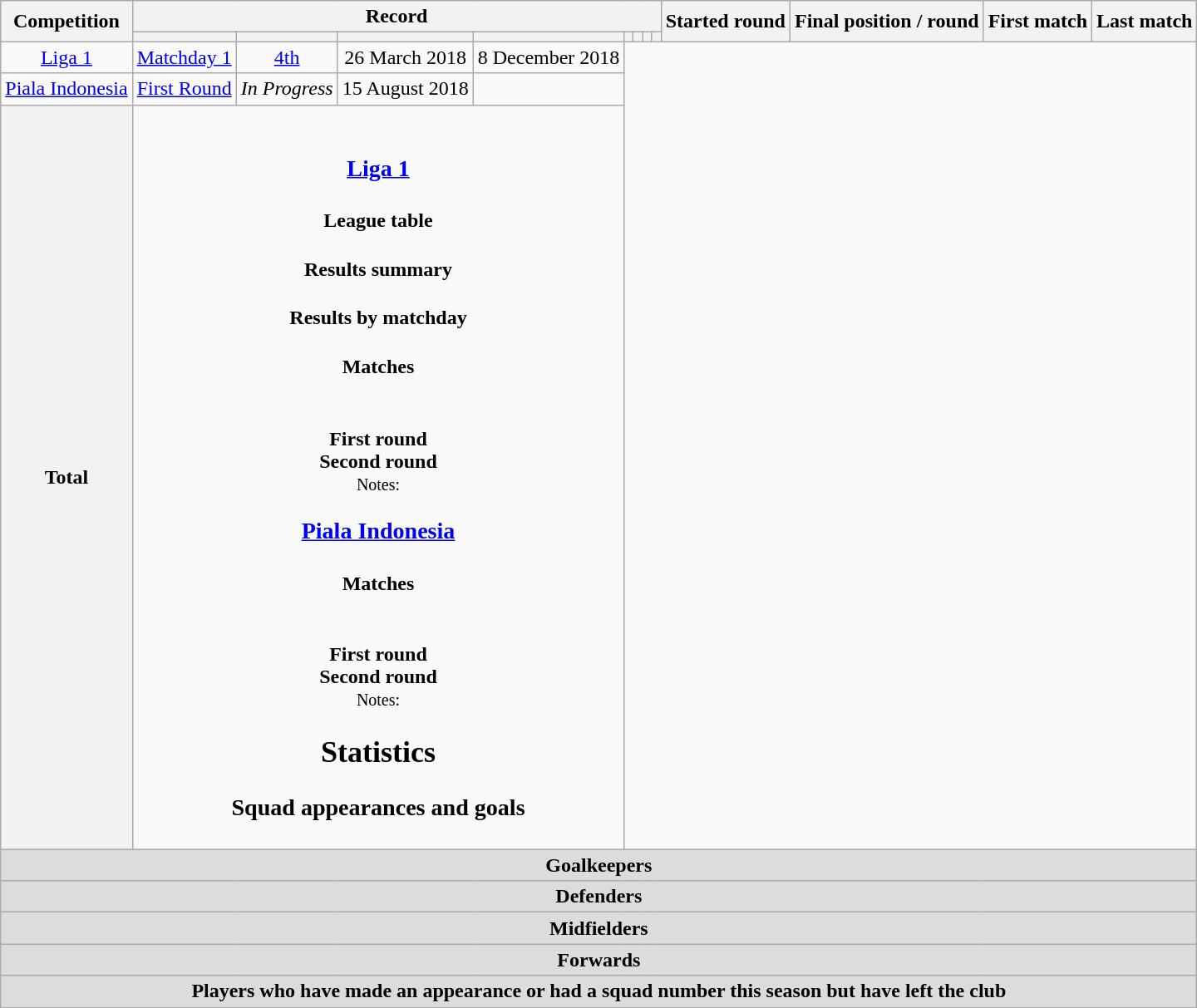<table class="wikitable" style="text-align: center">
<tr>
<th rowspan=2>Competition</th>
<th colspan=8>Record</th>
<th rowspan=2>Started round</th>
<th rowspan=2>Final position / round</th>
<th rowspan=2>First match</th>
<th rowspan=2>Last match</th>
</tr>
<tr>
<th></th>
<th></th>
<th></th>
<th></th>
<th></th>
<th></th>
<th></th>
<th></th>
</tr>
<tr>
<td><a href='#'>Liga 1</a><br></td>
<td><a href='#'>Matchday 1</a></td>
<td><a href='#'>4th</a></td>
<td>26 March 2018</td>
<td>8 December 2018</td>
</tr>
<tr>
<td><a href='#'>Piala Indonesia</a><br></td>
<td><a href='#'>First Round</a></td>
<td><em>In Progress</em></td>
<td>15 August 2018</td>
<td></td>
</tr>
<tr>
<th>Total<br></th>
<td colspan=4><br><h3><a href='#'>Liga 1</a></h3><h4>League table</h4><h4>Results summary</h4>
<h4>Results by matchday</h4><h4>Matches</h4>

<br><strong>First round</strong>

















<br><strong>Second round</strong>
















<br><small>Notes:</small><br><h3><a href='#'>Piala Indonesia</a></h3><h4>Matches</h4>

<br><strong>First round</strong>
<br><strong>Second round</strong>
<br><small>Notes:</small><br><h2>Statistics</h2><h3>Squad appearances and goals</h3></td>
</tr>
<tr>
<th colspan=14 style=background:#dcdcdc; text-align:center>Goalkeepers<br>

</th>
</tr>
<tr>
<th colspan=14 style=background:#dcdcdc; text-align:center>Defenders<br>







</th>
</tr>
<tr>
<th colspan=14 style=background:#dcdcdc; text-align:center>Midfielders<br>









</th>
</tr>
<tr>
<th colspan=14 style=background:#dcdcdc; text-align:center>Forwards<br>





</th>
</tr>
<tr>
<th colspan=14 style=background:#dcdcdc; text-align:center>Players who have made an appearance or had a squad number this season but have left the club<br>


</th>
</tr>
<tr>
</tr>
</table>
